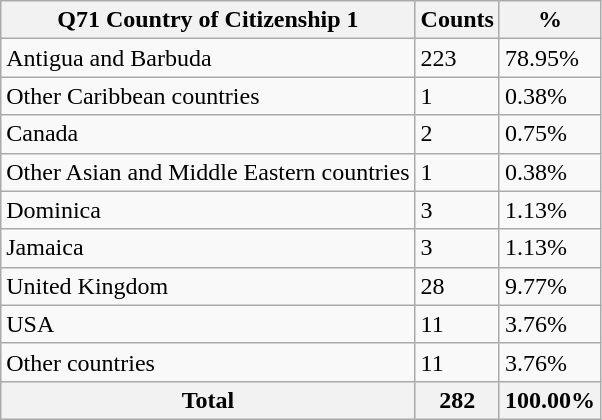<table class="wikitable sortable">
<tr>
<th>Q71 Country of Citizenship 1</th>
<th>Counts</th>
<th>%</th>
</tr>
<tr>
<td>Antigua and Barbuda</td>
<td>223</td>
<td>78.95%</td>
</tr>
<tr>
<td>Other Caribbean countries</td>
<td>1</td>
<td>0.38%</td>
</tr>
<tr>
<td>Canada</td>
<td>2</td>
<td>0.75%</td>
</tr>
<tr>
<td>Other Asian and Middle Eastern countries</td>
<td>1</td>
<td>0.38%</td>
</tr>
<tr>
<td>Dominica</td>
<td>3</td>
<td>1.13%</td>
</tr>
<tr>
<td>Jamaica</td>
<td>3</td>
<td>1.13%</td>
</tr>
<tr>
<td>United Kingdom</td>
<td>28</td>
<td>9.77%</td>
</tr>
<tr>
<td>USA</td>
<td>11</td>
<td>3.76%</td>
</tr>
<tr>
<td>Other countries</td>
<td>11</td>
<td>3.76%</td>
</tr>
<tr>
<th>Total</th>
<th>282</th>
<th>100.00%</th>
</tr>
</table>
